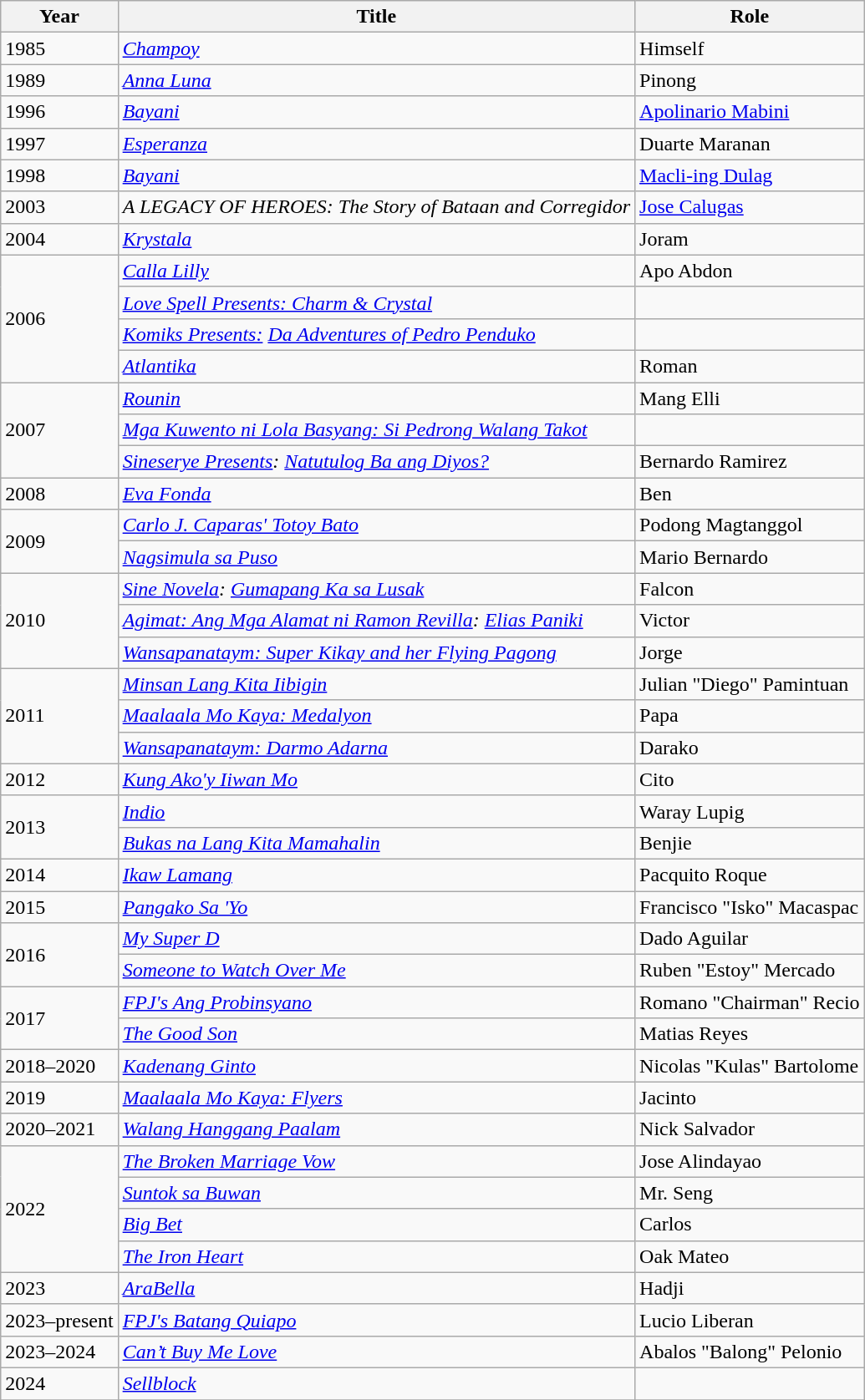<table class="wikitable">
<tr>
<th>Year</th>
<th>Title</th>
<th>Role</th>
</tr>
<tr>
<td>1985</td>
<td><em><a href='#'>Champoy</a></em></td>
<td>Himself</td>
</tr>
<tr>
<td>1989</td>
<td><em><a href='#'>Anna Luna</a></em></td>
<td>Pinong</td>
</tr>
<tr>
<td>1996</td>
<td><em><a href='#'>Bayani</a></em></td>
<td><a href='#'>Apolinario Mabini</a></td>
</tr>
<tr>
<td>1997</td>
<td><em><a href='#'>Esperanza</a></em></td>
<td>Duarte Maranan</td>
</tr>
<tr>
<td>1998</td>
<td><em><a href='#'>Bayani</a></em></td>
<td><a href='#'>Macli-ing Dulag</a></td>
</tr>
<tr>
<td>2003</td>
<td><em>A LEGACY OF HEROES: The Story of Bataan and Corregidor</em></td>
<td><a href='#'>Jose Calugas</a></td>
</tr>
<tr>
<td>2004</td>
<td><em><a href='#'>Krystala</a></em></td>
<td>Joram</td>
</tr>
<tr>
<td rowspan="4">2006</td>
<td><em><a href='#'>Calla Lilly</a></em></td>
<td>Apo Abdon</td>
</tr>
<tr>
<td><em><a href='#'>Love Spell Presents: Charm & Crystal</a></em></td>
<td></td>
</tr>
<tr>
<td><em><a href='#'>Komiks Presents:</a> <a href='#'>Da Adventures of Pedro Penduko</a></em></td>
<td></td>
</tr>
<tr>
<td><em><a href='#'>Atlantika</a></em></td>
<td>Roman</td>
</tr>
<tr>
<td rowspan="3">2007</td>
<td><em><a href='#'>Rounin</a></em></td>
<td>Mang Elli</td>
</tr>
<tr>
<td><em><a href='#'>Mga Kuwento ni Lola Basyang: Si Pedrong Walang Takot</a></em></td>
<td></td>
</tr>
<tr>
<td><em><a href='#'>Sineserye Presents</a>: <a href='#'>Natutulog Ba ang Diyos?</a></em></td>
<td>Bernardo Ramirez</td>
</tr>
<tr>
<td>2008</td>
<td><em><a href='#'>Eva Fonda</a></em></td>
<td>Ben</td>
</tr>
<tr>
<td rowspan="2">2009</td>
<td><em><a href='#'>Carlo J. Caparas' Totoy Bato</a></em></td>
<td>Podong Magtanggol</td>
</tr>
<tr>
<td><em><a href='#'>Nagsimula sa Puso</a></em></td>
<td>Mario Bernardo</td>
</tr>
<tr>
<td rowspan="3">2010</td>
<td><em><a href='#'>Sine Novela</a>: <a href='#'>Gumapang Ka sa Lusak</a></em></td>
<td>Falcon</td>
</tr>
<tr>
<td><em><a href='#'>Agimat: Ang Mga Alamat ni Ramon Revilla</a>: <a href='#'>Elias Paniki</a></em></td>
<td>Victor</td>
</tr>
<tr>
<td><em><a href='#'>Wansapanataym: Super Kikay and her Flying Pagong</a></em></td>
<td>Jorge</td>
</tr>
<tr>
<td rowspan="3">2011</td>
<td><em><a href='#'>Minsan Lang Kita Iibigin</a></em></td>
<td>Julian "Diego" Pamintuan</td>
</tr>
<tr>
<td><em><a href='#'>Maalaala Mo Kaya: Medalyon</a></em></td>
<td>Papa</td>
</tr>
<tr>
<td><em><a href='#'>Wansapanataym: Darmo Adarna</a></em></td>
<td>Darako</td>
</tr>
<tr>
<td>2012</td>
<td><em><a href='#'>Kung Ako'y Iiwan Mo</a></em></td>
<td>Cito</td>
</tr>
<tr>
<td rowspan="2">2013</td>
<td><em><a href='#'>Indio</a></em></td>
<td>Waray Lupig</td>
</tr>
<tr>
<td><em><a href='#'>Bukas na Lang Kita Mamahalin</a></em></td>
<td>Benjie</td>
</tr>
<tr>
<td>2014</td>
<td><em><a href='#'>Ikaw Lamang</a></em></td>
<td>Pacquito Roque</td>
</tr>
<tr>
<td>2015</td>
<td><em><a href='#'>Pangako Sa 'Yo</a></em></td>
<td>Francisco "Isko" Macaspac</td>
</tr>
<tr>
<td rowspan="2">2016</td>
<td><em><a href='#'>My Super D</a></em></td>
<td>Dado Aguilar</td>
</tr>
<tr>
<td><em><a href='#'>Someone to Watch Over Me</a></em></td>
<td>Ruben "Estoy" Mercado</td>
</tr>
<tr>
<td rowspan="2">2017</td>
<td><em><a href='#'>FPJ's Ang Probinsyano</a></em></td>
<td>Romano "Chairman" Recio</td>
</tr>
<tr>
<td><em><a href='#'>The Good Son</a></em></td>
<td>Matias Reyes</td>
</tr>
<tr>
<td>2018–2020</td>
<td><em><a href='#'>Kadenang Ginto</a></em></td>
<td>Nicolas "Kulas" Bartolome</td>
</tr>
<tr>
<td>2019</td>
<td><em><a href='#'>Maalaala Mo Kaya: Flyers</a></em></td>
<td>Jacinto</td>
</tr>
<tr>
<td>2020–2021</td>
<td><em><a href='#'>Walang Hanggang Paalam</a></em></td>
<td>Nick Salvador</td>
</tr>
<tr>
<td rowspan="4">2022</td>
<td><em><a href='#'>The Broken Marriage Vow</a></em></td>
<td>Jose Alindayao</td>
</tr>
<tr>
<td><em><a href='#'>Suntok sa Buwan</a></em></td>
<td>Mr. Seng</td>
</tr>
<tr>
<td><em><a href='#'>Big Bet</a></em></td>
<td>Carlos</td>
</tr>
<tr>
<td><em><a href='#'>The Iron Heart</a></em></td>
<td>Oak Mateo</td>
</tr>
<tr>
<td>2023</td>
<td><em><a href='#'>AraBella</a></em></td>
<td>Hadji</td>
</tr>
<tr>
<td>2023–present</td>
<td><em><a href='#'>FPJ's Batang Quiapo</a></em></td>
<td>Lucio Liberan</td>
</tr>
<tr>
<td>2023–2024</td>
<td><em><a href='#'>Can’t Buy Me Love</a></em></td>
<td>Abalos "Balong" Pelonio</td>
</tr>
<tr>
<td>2024</td>
<td><em><a href='#'>Sellblock</a></em></td>
<td></td>
</tr>
<tr>
</tr>
</table>
